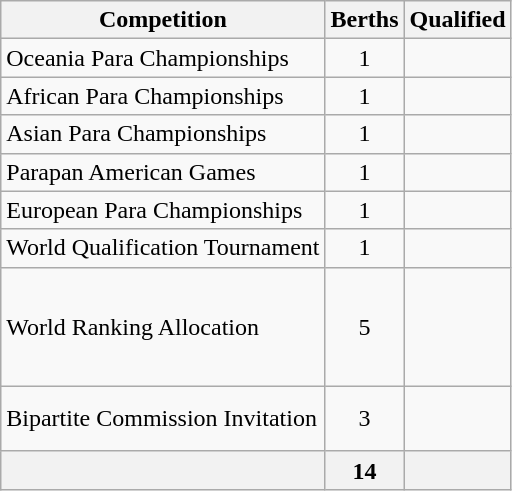<table class="wikitable">
<tr>
<th>Competition</th>
<th>Berths</th>
<th>Qualified</th>
</tr>
<tr>
<td>Oceania Para Championships</td>
<td align="center">1</td>
<td></td>
</tr>
<tr>
<td>African Para Championships</td>
<td align="center">1</td>
<td></td>
</tr>
<tr>
<td>Asian Para Championships</td>
<td align="center">1</td>
<td></td>
</tr>
<tr>
<td>Parapan American Games</td>
<td align="center">1</td>
<td></td>
</tr>
<tr>
<td>European Para Championships</td>
<td align="center">1</td>
<td></td>
</tr>
<tr>
<td>World Qualification Tournament</td>
<td align="center">1</td>
<td></td>
</tr>
<tr>
<td>World Ranking Allocation</td>
<td align="center">5</td>
<td><br><br><br><br></td>
</tr>
<tr>
<td>Bipartite Commission Invitation</td>
<td align="center">3</td>
<td><br><br></td>
</tr>
<tr>
<th></th>
<th>14</th>
<th></th>
</tr>
</table>
